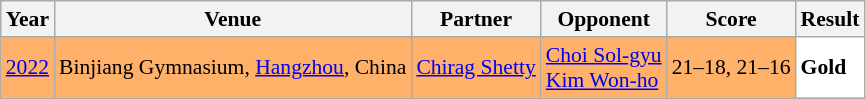<table class="sortable wikitable" style="font-size: 90%;">
<tr>
<th>Year</th>
<th>Venue</th>
<th>Partner</th>
<th>Opponent</th>
<th>Score</th>
<th>Result</th>
</tr>
<tr style="background:#FFB069">
<td align="center"><a href='#'>2022</a></td>
<td align="left">Binjiang Gymnasium, <a href='#'>Hangzhou</a>, China</td>
<td align="left"> <a href='#'>Chirag Shetty</a></td>
<td align="left"> <a href='#'>Choi Sol-gyu</a><br>  <a href='#'>Kim Won-ho</a></td>
<td align="left">21–18, 21–16</td>
<td style="text-align:left; background:white"> <strong>Gold</strong></td>
</tr>
</table>
